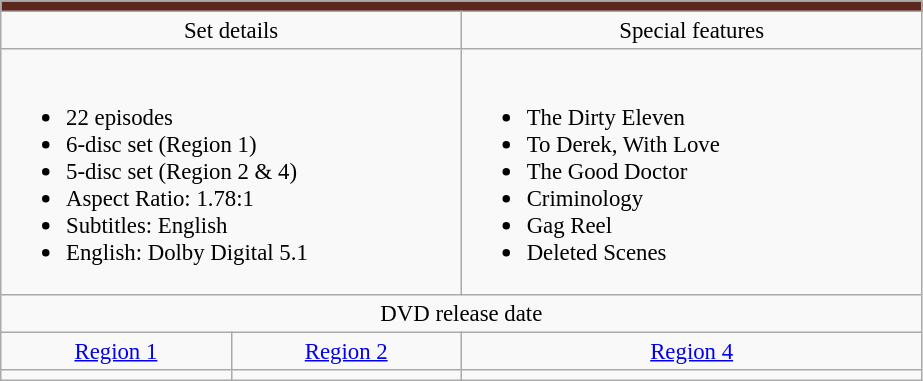<table class="wikitable" style="font-size: 95%;">
<tr style="background:#5c271d">
<td colspan="4" style="text-align:center;"></td>
</tr>
<tr style="text-align:center;">
<td style="width:300px;" colspan="2">Set details</td>
<td style="width:300px;" colspan="2">Special features</td>
</tr>
<tr valign="top">
<td colspan="2"  style="text-align:left; width:300px;"><br><ul><li>22 episodes</li><li>6-disc set (Region 1)</li><li>5-disc set (Region 2 & 4)</li><li>Aspect Ratio: 1.78:1</li><li>Subtitles: English</li><li>English: Dolby Digital 5.1</li></ul></td>
<td colspan="3" style="text-align:left; width:300px;"><br><ul><li>The Dirty Eleven</li><li>To Derek, With Love</li><li>The Good Doctor</li><li>Criminology</li><li>Gag Reel</li><li>Deleted Scenes</li></ul></td>
</tr>
<tr>
<td colspan="3" style="text-align:center;">DVD release date</td>
</tr>
<tr style="text-align:center;">
<td><a href='#'>Region 1</a></td>
<td><a href='#'>Region 2</a></td>
<td><a href='#'>Region 4</a></td>
</tr>
<tr style="text-align:center;">
<td></td>
<td></td>
<td></td>
</tr>
</table>
